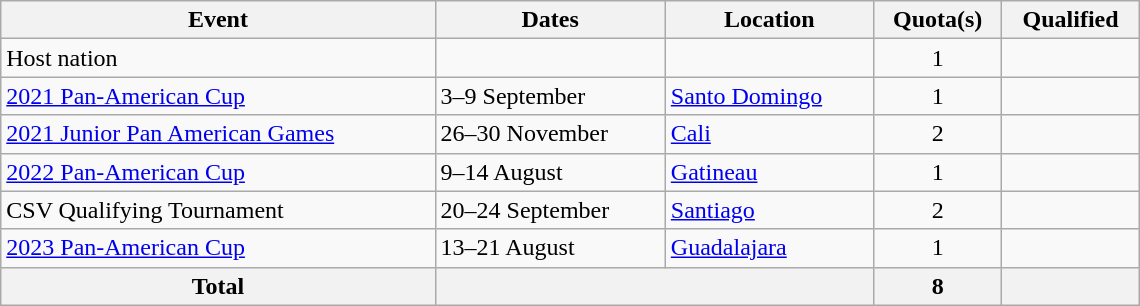<table class="wikitable" width=760>
<tr>
<th>Event</th>
<th>Dates</th>
<th>Location</th>
<th>Quota(s)</th>
<th>Qualified</th>
</tr>
<tr>
<td>Host nation</td>
<td></td>
<td></td>
<td align=center>1</td>
<td></td>
</tr>
<tr>
<td><a href='#'>2021 Pan-American Cup</a></td>
<td>3–9 September</td>
<td> <a href='#'>Santo Domingo</a></td>
<td align=center>1</td>
<td></td>
</tr>
<tr>
<td><a href='#'>2021 Junior Pan American Games</a></td>
<td>26–30 November</td>
<td> <a href='#'>Cali</a></td>
<td align=center>2</td>
<td><br></td>
</tr>
<tr>
<td><a href='#'>2022 Pan-American Cup</a></td>
<td>9–14 August</td>
<td> <a href='#'>Gatineau</a></td>
<td align=center>1</td>
<td></td>
</tr>
<tr>
<td>CSV Qualifying Tournament</td>
<td>20–24 September</td>
<td> <a href='#'>Santiago</a></td>
<td align=center>2</td>
<td><br></td>
</tr>
<tr>
<td><a href='#'>2023 Pan-American Cup</a></td>
<td>13–21 August</td>
<td> <a href='#'>Guadalajara</a></td>
<td align=center>1</td>
<td><s></s><br></td>
</tr>
<tr>
<th>Total</th>
<th colspan="2"></th>
<th>8</th>
<th></th>
</tr>
</table>
